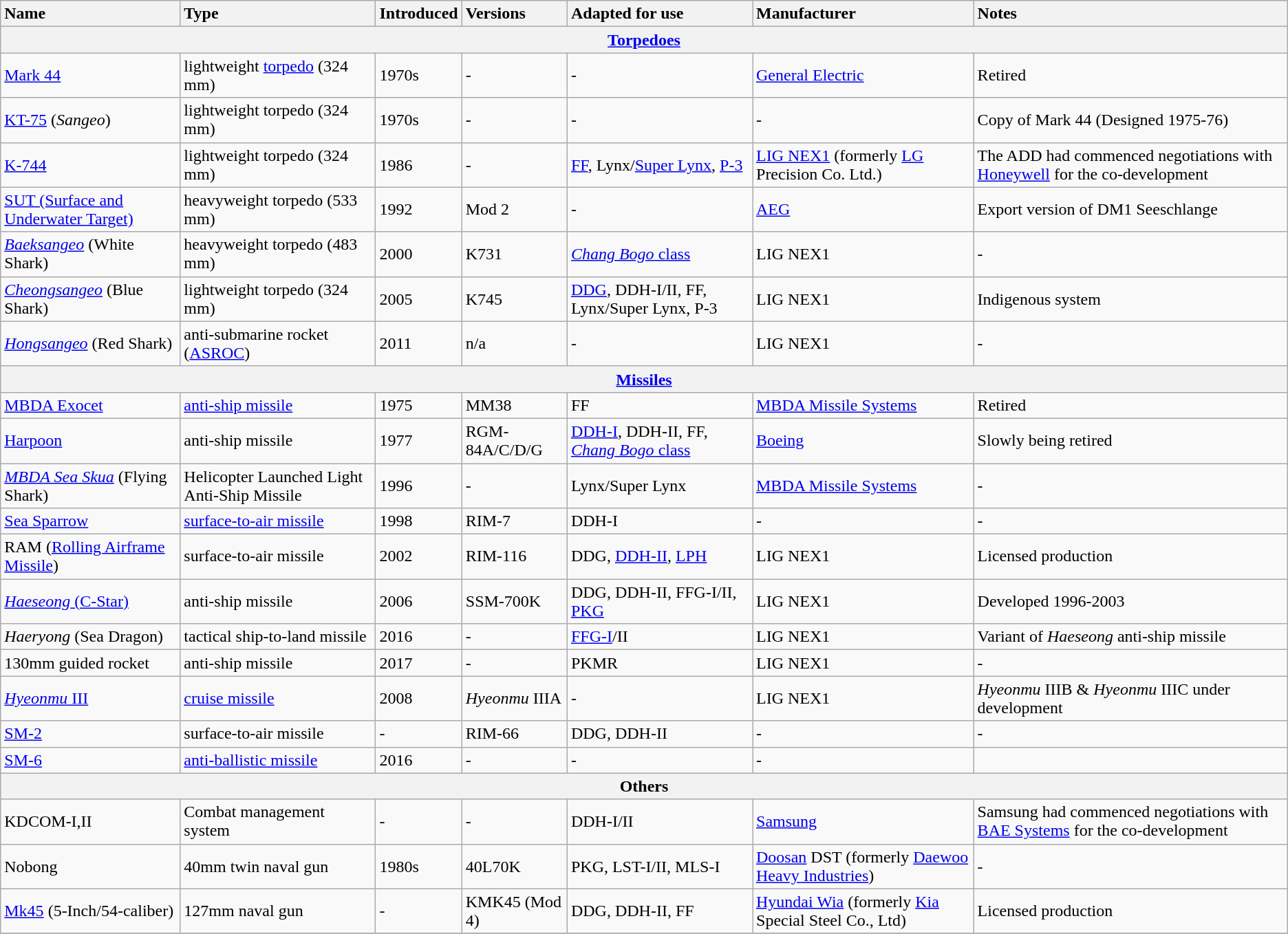<table class="wikitable">
<tr>
<th style="text-align: left;">Name</th>
<th style="text-align: left;">Type</th>
<th style="text-align: left;">Introduced</th>
<th style="text-align: left;">Versions</th>
<th style="text-align: left;">Adapted for use</th>
<th style="text-align: left;">Manufacturer</th>
<th style="text-align: left;">Notes</th>
</tr>
<tr>
<th colspan="7"><strong><a href='#'>Torpedoes</a></strong></th>
</tr>
<tr>
<td><a href='#'>Mark 44</a></td>
<td>lightweight <a href='#'>torpedo</a> (324 mm)</td>
<td>1970s</td>
<td>-</td>
<td>-</td>
<td><a href='#'>General Electric</a></td>
<td>Retired</td>
</tr>
<tr>
<td><a href='#'>KT-75</a> (<em>Sangeo</em>)</td>
<td>lightweight torpedo (324 mm)</td>
<td>1970s</td>
<td>-</td>
<td>-</td>
<td>-</td>
<td>Copy of Mark 44 (Designed 1975-76)</td>
</tr>
<tr>
<td><a href='#'>K-744</a></td>
<td>lightweight torpedo (324 mm)</td>
<td>1986</td>
<td>-</td>
<td><a href='#'>FF</a>, Lynx/<a href='#'>Super Lynx</a>, <a href='#'>P-3</a></td>
<td><a href='#'>LIG NEX1</a> (formerly <a href='#'>LG</a> Precision Co. Ltd.)</td>
<td>The ADD had commenced negotiations with <a href='#'>Honeywell</a> for the co-development</td>
</tr>
<tr>
<td><a href='#'>SUT (Surface and Underwater Target)</a></td>
<td>heavyweight torpedo (533 mm)</td>
<td>1992</td>
<td>Mod 2</td>
<td>-</td>
<td><a href='#'>AEG</a></td>
<td>Export version of DM1 Seeschlange</td>
</tr>
<tr>
<td><em><a href='#'>Baeksangeo</a></em> (White Shark)</td>
<td>heavyweight torpedo (483 mm)</td>
<td>2000</td>
<td>K731</td>
<td><a href='#'><em>Chang Bogo</em> class</a></td>
<td>LIG NEX1</td>
<td>-</td>
</tr>
<tr>
<td><em><a href='#'>Cheongsangeo</a></em> (Blue Shark)</td>
<td>lightweight torpedo (324 mm)</td>
<td>2005</td>
<td>K745</td>
<td><a href='#'>DDG</a>, DDH-I/II, FF, Lynx/Super Lynx, P-3</td>
<td>LIG NEX1</td>
<td>Indigenous system</td>
</tr>
<tr>
<td><em><a href='#'>Hongsangeo</a></em> (Red Shark)</td>
<td>anti-submarine rocket (<a href='#'>ASROC</a>)</td>
<td>2011</td>
<td>n/a</td>
<td>-</td>
<td>LIG NEX1</td>
<td>-</td>
</tr>
<tr>
<th colspan="7"><strong><a href='#'>Missiles</a></strong></th>
</tr>
<tr>
<td><a href='#'>MBDA Exocet</a></td>
<td><a href='#'>anti-ship missile</a></td>
<td>1975</td>
<td>MM38</td>
<td>FF</td>
<td><a href='#'>MBDA Missile Systems</a></td>
<td>Retired</td>
</tr>
<tr>
<td><a href='#'>Harpoon</a></td>
<td>anti-ship missile</td>
<td>1977</td>
<td>RGM-84A/C/D/G</td>
<td><a href='#'>DDH-I</a>, DDH-II, FF, <a href='#'><em>Chang Bogo</em> class</a></td>
<td><a href='#'>Boeing</a></td>
<td>Slowly being retired</td>
</tr>
<tr>
<td><em><a href='#'>MBDA Sea Skua</a></em> (Flying Shark)</td>
<td>Helicopter Launched Light Anti-Ship Missile</td>
<td>1996</td>
<td>-</td>
<td>Lynx/Super Lynx</td>
<td><a href='#'>MBDA Missile Systems</a></td>
<td>-</td>
</tr>
<tr>
<td><a href='#'>Sea Sparrow</a></td>
<td><a href='#'>surface-to-air missile</a></td>
<td>1998</td>
<td>RIM-7</td>
<td>DDH-I</td>
<td>-</td>
<td>-</td>
</tr>
<tr>
<td>RAM (<a href='#'>Rolling Airframe Missile</a>)</td>
<td>surface-to-air missile</td>
<td>2002</td>
<td>RIM-116</td>
<td>DDG, <a href='#'>DDH-II</a>, <a href='#'>LPH</a></td>
<td>LIG NEX1</td>
<td>Licensed production</td>
</tr>
<tr>
<td><a href='#'><em>Haeseong</em> (C-Star)</a></td>
<td>anti-ship missile</td>
<td>2006</td>
<td>SSM-700K</td>
<td>DDG, DDH-II, FFG-I/II, <a href='#'>PKG</a></td>
<td>LIG NEX1</td>
<td>Developed 1996-2003</td>
</tr>
<tr>
<td><em>Haeryong</em> (Sea Dragon)</td>
<td>tactical ship-to-land missile</td>
<td>2016</td>
<td>-</td>
<td><a href='#'>FFG-I</a>/II</td>
<td>LIG NEX1</td>
<td>Variant of <em>Haeseong</em> anti-ship missile</td>
</tr>
<tr>
<td>130mm guided rocket</td>
<td>anti-ship missile</td>
<td>2017</td>
<td>-</td>
<td>PKMR</td>
<td>LIG NEX1</td>
<td>-</td>
</tr>
<tr>
<td><a href='#'><em>Hyeonmu</em> III</a></td>
<td><a href='#'>cruise missile</a></td>
<td>2008</td>
<td><em>Hyeonmu</em> IIIA</td>
<td>-</td>
<td>LIG NEX1</td>
<td><em>Hyeonmu</em> IIIB & <em>Hyeonmu</em> IIIC under development</td>
</tr>
<tr>
<td><a href='#'>SM-2</a></td>
<td>surface-to-air missile</td>
<td>-</td>
<td>RIM-66</td>
<td>DDG, DDH-II</td>
<td>-</td>
<td>-</td>
</tr>
<tr>
<td><a href='#'>SM-6</a></td>
<td><a href='#'>anti-ballistic missile</a></td>
<td>2016</td>
<td>-</td>
<td>-</td>
<td>-</td>
<td></td>
</tr>
<tr>
<th colspan="7"><strong>Others</strong></th>
</tr>
<tr>
<td>KDCOM-I,II</td>
<td>Combat management system</td>
<td>-</td>
<td>-</td>
<td>DDH-I/II</td>
<td><a href='#'>Samsung</a></td>
<td>Samsung had commenced negotiations with <a href='#'>BAE Systems</a> for the co-development</td>
</tr>
<tr ---->
<td>Nobong</td>
<td>40mm twin naval gun</td>
<td>1980s</td>
<td>40L70K</td>
<td>PKG, LST-I/II, MLS-I</td>
<td><a href='#'>Doosan</a> DST (formerly <a href='#'>Daewoo Heavy Industries</a>)</td>
<td>-</td>
</tr>
<tr>
<td><a href='#'>Mk45</a> (5-Inch/54-caliber)</td>
<td>127mm naval gun</td>
<td>-</td>
<td>KMK45 (Mod 4)</td>
<td>DDG, DDH-II, FF</td>
<td><a href='#'>Hyundai Wia</a> (formerly <a href='#'>Kia</a> Special Steel Co., Ltd)</td>
<td>Licensed production</td>
</tr>
<tr>
</tr>
</table>
